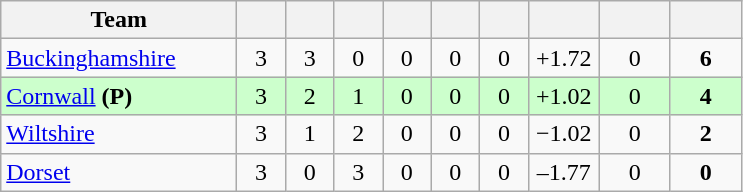<table class="wikitable" style="text-align:center">
<tr>
<th width="150">Team</th>
<th width="25"></th>
<th width="25"></th>
<th width="25"></th>
<th width="25"></th>
<th width="25"></th>
<th width="25"></th>
<th width="40"></th>
<th width="40"></th>
<th width="40"></th>
</tr>
<tr>
<td style="text-align:left"><a href='#'>Buckinghamshire</a></td>
<td>3</td>
<td>3</td>
<td>0</td>
<td>0</td>
<td>0</td>
<td>0</td>
<td>+1.72</td>
<td>0</td>
<td><strong>6</strong></td>
</tr>
<tr style="background:#cfc">
<td style="text-align:left"><a href='#'>Cornwall</a> <strong>(P)</strong></td>
<td>3</td>
<td>2</td>
<td>1</td>
<td>0</td>
<td>0</td>
<td>0</td>
<td>+1.02</td>
<td>0</td>
<td><strong>4</strong></td>
</tr>
<tr>
<td style="text-align:left"><a href='#'>Wiltshire</a></td>
<td>3</td>
<td>1</td>
<td>2</td>
<td>0</td>
<td>0</td>
<td>0</td>
<td>−1.02</td>
<td>0</td>
<td><strong>2</strong></td>
</tr>
<tr>
<td style="text-align:left"><a href='#'>Dorset</a></td>
<td>3</td>
<td>0</td>
<td>3</td>
<td>0</td>
<td>0</td>
<td>0</td>
<td>–1.77</td>
<td>0</td>
<td><strong>0</strong></td>
</tr>
</table>
